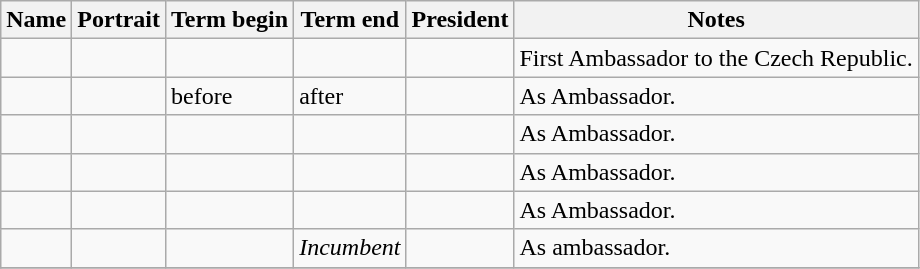<table class="wikitable sortable"  text-align:center;">
<tr>
<th>Name</th>
<th class="unsortable">Portrait</th>
<th>Term begin</th>
<th>Term end</th>
<th>President</th>
<th class="unsortable">Notes</th>
</tr>
<tr>
<td></td>
<td></td>
<td></td>
<td></td>
<td></td>
<td>First Ambassador to the Czech Republic.</td>
</tr>
<tr>
<td></td>
<td></td>
<td>before </td>
<td>after </td>
<td></td>
<td>As Ambassador.</td>
</tr>
<tr>
<td></td>
<td></td>
<td></td>
<td></td>
<td></td>
<td>As Ambassador.</td>
</tr>
<tr>
<td></td>
<td></td>
<td></td>
<td></td>
<td></td>
<td>As Ambassador.</td>
</tr>
<tr>
<td></td>
<td></td>
<td></td>
<td></td>
<td></td>
<td>As Ambassador.</td>
</tr>
<tr>
<td></td>
<td></td>
<td></td>
<td><em>Incumbent</em></td>
<td></td>
<td>As ambassador.</td>
</tr>
<tr>
</tr>
</table>
